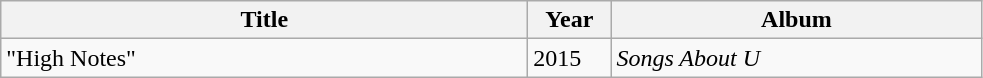<table class="wikitable sortable">
<tr>
<th scope="col" style="width:21.5em;">Title</th>
<th scope="col" style="width:3em;">Year</th>
<th scope="col" style="width:15em;">Album</th>
</tr>
<tr>
<td>"High Notes" </td>
<td rowspan="1">2015</td>
<td><em>Songs About U</em></td>
</tr>
</table>
